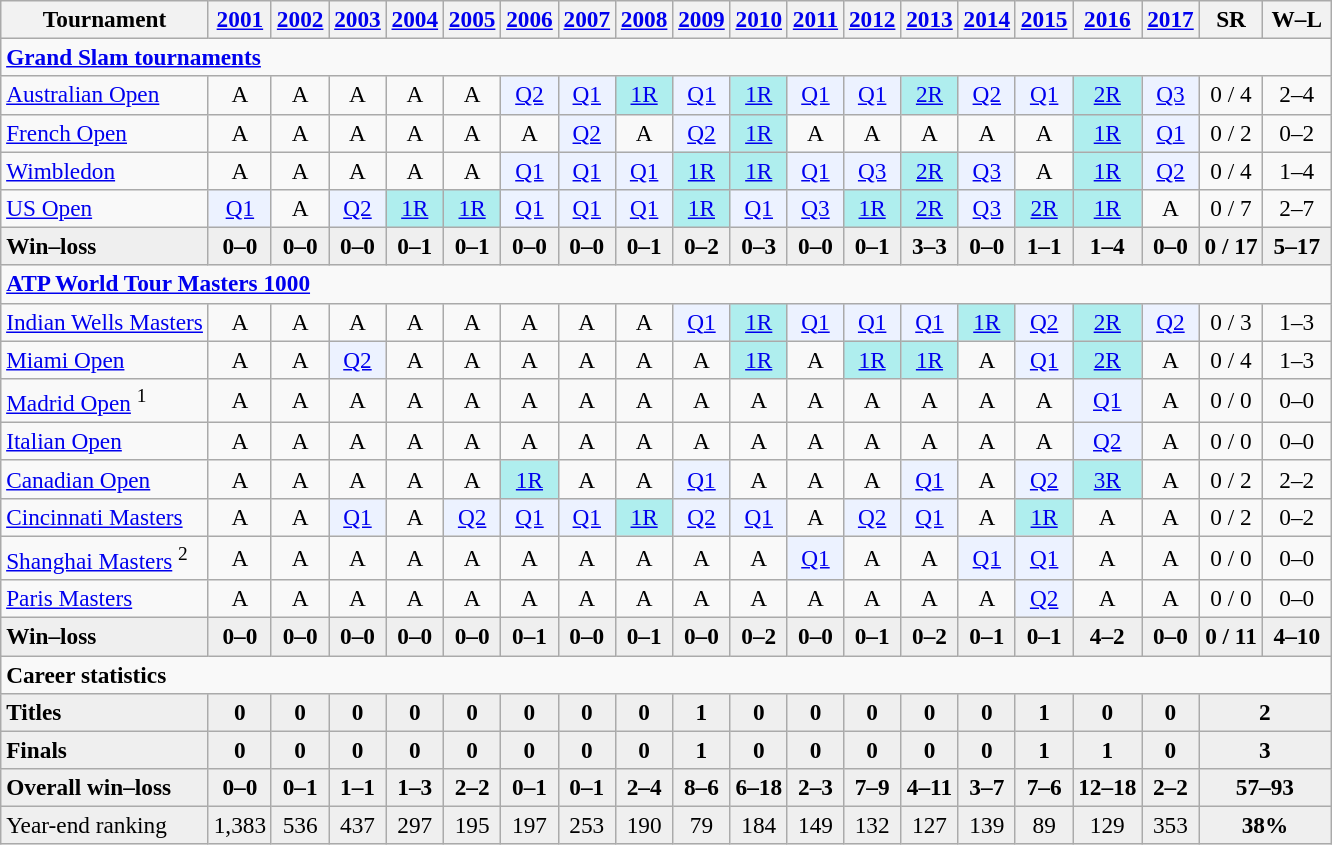<table class=wikitable style=text-align:center;font-size:97%>
<tr>
<th>Tournament</th>
<th><a href='#'>2001</a></th>
<th><a href='#'>2002</a></th>
<th><a href='#'>2003</a></th>
<th><a href='#'>2004</a></th>
<th><a href='#'>2005</a></th>
<th><a href='#'>2006</a></th>
<th><a href='#'>2007</a></th>
<th><a href='#'>2008</a></th>
<th><a href='#'>2009</a></th>
<th><a href='#'>2010</a></th>
<th><a href='#'>2011</a></th>
<th><a href='#'>2012</a></th>
<th><a href='#'>2013</a></th>
<th><a href='#'>2014</a></th>
<th><a href='#'>2015</a></th>
<th><a href='#'>2016</a></th>
<th><a href='#'>2017</a></th>
<th>SR</th>
<th width=38>W–L</th>
</tr>
<tr>
<td colspan="20" style="text-align:left;"><strong><a href='#'>Grand Slam tournaments</a></strong></td>
</tr>
<tr>
<td align=left><a href='#'>Australian Open</a></td>
<td>A</td>
<td>A</td>
<td>A</td>
<td>A</td>
<td>A</td>
<td bgcolor=ecf2ff><a href='#'>Q2</a></td>
<td bgcolor=ecf2ff><a href='#'>Q1</a></td>
<td bgcolor=afeeee><a href='#'>1R</a></td>
<td bgcolor=ecf2ff><a href='#'>Q1</a></td>
<td bgcolor=afeeee><a href='#'>1R</a></td>
<td bgcolor=ecf2ff><a href='#'>Q1</a></td>
<td bgcolor=ecf2ff><a href='#'>Q1</a></td>
<td bgcolor=afeeee><a href='#'>2R</a></td>
<td bgcolor=ecf2ff><a href='#'>Q2</a></td>
<td bgcolor=ecf2ff><a href='#'>Q1</a></td>
<td bgcolor=afeeee><a href='#'>2R</a></td>
<td bgcolor=ecf2ff><a href='#'>Q3</a></td>
<td>0 / 4</td>
<td>2–4</td>
</tr>
<tr>
<td align=left><a href='#'>French Open</a></td>
<td>A</td>
<td>A</td>
<td>A</td>
<td>A</td>
<td>A</td>
<td>A</td>
<td bgcolor=ecf2ff><a href='#'>Q2</a></td>
<td>A</td>
<td bgcolor=ecf2ff><a href='#'>Q2</a></td>
<td bgcolor=afeeee><a href='#'>1R</a></td>
<td>A</td>
<td>A</td>
<td>A</td>
<td>A</td>
<td>A</td>
<td bgcolor=afeeee><a href='#'>1R</a></td>
<td bgcolor=ecf2ff><a href='#'>Q1</a></td>
<td>0 / 2</td>
<td>0–2</td>
</tr>
<tr>
<td align=left><a href='#'>Wimbledon</a></td>
<td>A</td>
<td>A</td>
<td>A</td>
<td>A</td>
<td>A</td>
<td bgcolor=ecf2ff><a href='#'>Q1</a></td>
<td bgcolor=ecf2ff><a href='#'>Q1</a></td>
<td bgcolor=ecf2ff><a href='#'>Q1</a></td>
<td bgcolor=afeeee><a href='#'>1R</a></td>
<td bgcolor=afeeee><a href='#'>1R</a></td>
<td bgcolor=ecf2ff><a href='#'>Q1</a></td>
<td bgcolor=ecf2ff><a href='#'>Q3</a></td>
<td bgcolor=afeeee><a href='#'>2R</a></td>
<td bgcolor=ecf2ff><a href='#'>Q3</a></td>
<td>A</td>
<td bgcolor=afeeee><a href='#'>1R</a></td>
<td bgcolor=ecf2ff><a href='#'>Q2</a></td>
<td>0 / 4</td>
<td>1–4</td>
</tr>
<tr>
<td align=left><a href='#'>US Open</a></td>
<td bgcolor=ecf2ff><a href='#'>Q1</a></td>
<td>A</td>
<td bgcolor=ecf2ff><a href='#'>Q2</a></td>
<td bgcolor=afeeee><a href='#'>1R</a></td>
<td bgcolor=afeeee><a href='#'>1R</a></td>
<td bgcolor=ecf2ff><a href='#'>Q1</a></td>
<td bgcolor=ecf2ff><a href='#'>Q1</a></td>
<td bgcolor=ecf2ff><a href='#'>Q1</a></td>
<td bgcolor=afeeee><a href='#'>1R</a></td>
<td bgcolor=ecf2ff><a href='#'>Q1</a></td>
<td bgcolor=ecf2ff><a href='#'>Q3</a></td>
<td bgcolor=afeeee><a href='#'>1R</a></td>
<td bgcolor=afeeee><a href='#'>2R</a></td>
<td bgcolor=ecf2ff><a href='#'>Q3</a></td>
<td bgcolor=afeeee><a href='#'>2R</a></td>
<td bgcolor=afeeee><a href='#'>1R</a></td>
<td>A</td>
<td>0 / 7</td>
<td>2–7</td>
</tr>
<tr style="font-weight:bold; background:#efefef;">
<td style=text-align:left>Win–loss</td>
<td>0–0</td>
<td>0–0</td>
<td>0–0</td>
<td>0–1</td>
<td>0–1</td>
<td>0–0</td>
<td>0–0</td>
<td>0–1</td>
<td>0–2</td>
<td>0–3</td>
<td>0–0</td>
<td>0–1</td>
<td>3–3</td>
<td>0–0</td>
<td>1–1</td>
<td>1–4</td>
<td>0–0</td>
<td>0 / 17</td>
<td>5–17</td>
</tr>
<tr>
<td colspan="20" align="left"><strong><a href='#'>ATP World Tour Masters 1000</a></strong></td>
</tr>
<tr>
<td align=left><a href='#'>Indian Wells Masters</a></td>
<td>A</td>
<td>A</td>
<td>A</td>
<td>A</td>
<td>A</td>
<td>A</td>
<td>A</td>
<td>A</td>
<td bgcolor=ecf2ff><a href='#'>Q1</a></td>
<td bgcolor=afeeee><a href='#'>1R</a></td>
<td bgcolor=ecf2ff><a href='#'>Q1</a></td>
<td bgcolor=ecf2ff><a href='#'>Q1</a></td>
<td bgcolor=ecf2ff><a href='#'>Q1</a></td>
<td bgcolor=afeeee><a href='#'>1R</a></td>
<td bgcolor=ecf2ff><a href='#'>Q2</a></td>
<td bgcolor=afeeee><a href='#'>2R</a></td>
<td bgcolor=ecf2ff><a href='#'>Q2</a></td>
<td>0 / 3</td>
<td>1–3</td>
</tr>
<tr>
<td align=left><a href='#'>Miami Open</a></td>
<td>A</td>
<td>A</td>
<td bgcolor=ecf2ff><a href='#'>Q2</a></td>
<td>A</td>
<td>A</td>
<td>A</td>
<td>A</td>
<td>A</td>
<td>A</td>
<td bgcolor=afeeee><a href='#'>1R</a></td>
<td>A</td>
<td bgcolor=afeeee><a href='#'>1R</a></td>
<td bgcolor=afeeee><a href='#'>1R</a></td>
<td>A</td>
<td bgcolor=ecf2ff><a href='#'>Q1</a></td>
<td bgcolor=afeeee><a href='#'>2R</a></td>
<td>A</td>
<td>0 / 4</td>
<td>1–3</td>
</tr>
<tr>
<td align=left><a href='#'>Madrid Open</a> <sup>1</sup></td>
<td>A</td>
<td>A</td>
<td>A</td>
<td>A</td>
<td>A</td>
<td>A</td>
<td>A</td>
<td>A</td>
<td>A</td>
<td>A</td>
<td>A</td>
<td>A</td>
<td>A</td>
<td>A</td>
<td>A</td>
<td bgcolor=ecf2ff><a href='#'>Q1</a></td>
<td>A</td>
<td>0 / 0</td>
<td>0–0</td>
</tr>
<tr>
<td align=left><a href='#'>Italian Open</a></td>
<td>A</td>
<td>A</td>
<td>A</td>
<td>A</td>
<td>A</td>
<td>A</td>
<td>A</td>
<td>A</td>
<td>A</td>
<td>A</td>
<td>A</td>
<td>A</td>
<td>A</td>
<td>A</td>
<td>A</td>
<td bgcolor=ecf2ff><a href='#'>Q2</a></td>
<td>A</td>
<td>0 / 0</td>
<td>0–0</td>
</tr>
<tr>
<td align=left><a href='#'>Canadian Open</a></td>
<td>A</td>
<td>A</td>
<td>A</td>
<td>A</td>
<td>A</td>
<td bgcolor=afeeee><a href='#'>1R</a></td>
<td>A</td>
<td>A</td>
<td bgcolor=ecf2ff><a href='#'>Q1</a></td>
<td>A</td>
<td>A</td>
<td>A</td>
<td bgcolor=ecf2ff><a href='#'>Q1</a></td>
<td>A</td>
<td bgcolor=ecf2ff><a href='#'>Q2</a></td>
<td bgcolor=afeeee><a href='#'>3R</a></td>
<td>A</td>
<td>0 / 2</td>
<td>2–2</td>
</tr>
<tr>
<td align=left><a href='#'>Cincinnati Masters</a></td>
<td>A</td>
<td>A</td>
<td bgcolor=ecf2ff><a href='#'>Q1</a></td>
<td>A</td>
<td bgcolor=ecf2ff><a href='#'>Q2</a></td>
<td bgcolor=ecf2ff><a href='#'>Q1</a></td>
<td bgcolor=ecf2ff><a href='#'>Q1</a></td>
<td bgcolor=afeeee><a href='#'>1R</a></td>
<td bgcolor=ecf2ff><a href='#'>Q2</a></td>
<td bgcolor=ecf2ff><a href='#'>Q1</a></td>
<td>A</td>
<td bgcolor=ecf2ff><a href='#'>Q2</a></td>
<td bgcolor=ecf2ff><a href='#'>Q1</a></td>
<td>A</td>
<td bgcolor=afeeee><a href='#'>1R</a></td>
<td>A</td>
<td>A</td>
<td>0 / 2</td>
<td>0–2</td>
</tr>
<tr>
<td align=left><a href='#'>Shanghai Masters</a> <sup>2</sup></td>
<td>A</td>
<td>A</td>
<td>A</td>
<td>A</td>
<td>A</td>
<td>A</td>
<td>A</td>
<td>A</td>
<td>A</td>
<td>A</td>
<td bgcolor=ecf2ff><a href='#'>Q1</a></td>
<td>A</td>
<td>A</td>
<td bgcolor=ecf2ff><a href='#'>Q1</a></td>
<td bgcolor=ecf2ff><a href='#'>Q1</a></td>
<td>A</td>
<td>A</td>
<td>0 / 0</td>
<td>0–0</td>
</tr>
<tr>
<td align=left><a href='#'>Paris Masters</a></td>
<td>A</td>
<td>A</td>
<td>A</td>
<td>A</td>
<td>A</td>
<td>A</td>
<td>A</td>
<td>A</td>
<td>A</td>
<td>A</td>
<td>A</td>
<td>A</td>
<td>A</td>
<td>A</td>
<td bgcolor=ecf2ff><a href='#'>Q2</a></td>
<td>A</td>
<td>A</td>
<td>0 / 0</td>
<td>0–0</td>
</tr>
<tr style="font-weight:bold; background:#efefef;">
<td style=text-align:left>Win–loss</td>
<td>0–0</td>
<td>0–0</td>
<td>0–0</td>
<td>0–0</td>
<td>0–0</td>
<td>0–1</td>
<td>0–0</td>
<td>0–1</td>
<td>0–0</td>
<td>0–2</td>
<td>0–0</td>
<td>0–1</td>
<td>0–2</td>
<td>0–1</td>
<td>0–1</td>
<td>4–2</td>
<td>0–0</td>
<td>0 / 11</td>
<td>4–10</td>
</tr>
<tr>
<td colspan="20" style="text-align:left;"><strong>Career statistics</strong></td>
</tr>
<tr style="font-weight:bold; background:#efefef;">
<td style=text-align:left>Titles</td>
<td>0</td>
<td>0</td>
<td>0</td>
<td>0</td>
<td>0</td>
<td>0</td>
<td>0</td>
<td>0</td>
<td>1</td>
<td>0</td>
<td>0</td>
<td>0</td>
<td>0</td>
<td>0</td>
<td>1</td>
<td>0</td>
<td>0</td>
<td colspan=2>2</td>
</tr>
<tr style="font-weight:bold; background:#efefef;">
<td style=text-align:left>Finals</td>
<td>0</td>
<td>0</td>
<td>0</td>
<td>0</td>
<td>0</td>
<td>0</td>
<td>0</td>
<td>0</td>
<td>1</td>
<td>0</td>
<td>0</td>
<td>0</td>
<td>0</td>
<td>0</td>
<td>1</td>
<td>1</td>
<td>0</td>
<td colspan=2>3</td>
</tr>
<tr style="font-weight:bold; background:#efefef;">
<td style=text-align:left>Overall win–loss</td>
<td>0–0</td>
<td>0–1</td>
<td>1–1</td>
<td>1–3</td>
<td>2–2</td>
<td>0–1</td>
<td>0–1</td>
<td>2–4</td>
<td>8–6</td>
<td>6–18</td>
<td>2–3</td>
<td>7–9</td>
<td>4–11</td>
<td>3–7</td>
<td>7–6</td>
<td>12–18</td>
<td>2–2</td>
<td colspan="2">57–93</td>
</tr>
<tr style="background:#efefef;">
<td align=left>Year-end ranking</td>
<td>1,383</td>
<td>536</td>
<td>437</td>
<td>297</td>
<td>195</td>
<td>197</td>
<td>253</td>
<td>190</td>
<td>79</td>
<td>184</td>
<td>149</td>
<td>132</td>
<td>127</td>
<td>139</td>
<td>89</td>
<td>129</td>
<td>353</td>
<td colspan=2><strong>38%</strong></td>
</tr>
</table>
